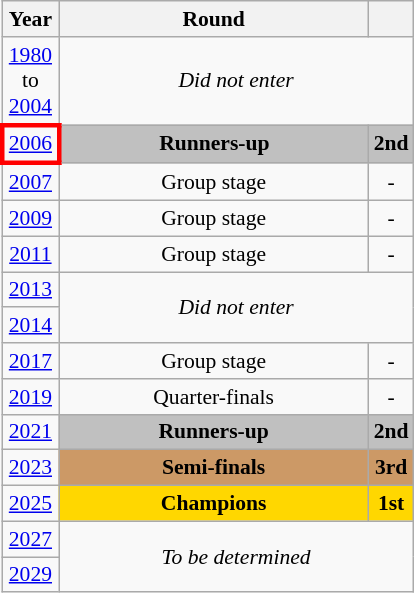<table class="wikitable" style="text-align: center; font-size:90%">
<tr>
<th>Year</th>
<th style="width:200px">Round</th>
<th></th>
</tr>
<tr>
<td><a href='#'>1980</a><br>to<br><a href='#'>2004</a></td>
<td colspan="2"><em>Did not enter</em></td>
</tr>
<tr>
<td style="border: 3px solid red"><a href='#'>2006</a></td>
<td bgcolor=Silver><strong>Runners-up</strong></td>
<td bgcolor=Silver><strong>2nd</strong></td>
</tr>
<tr>
<td><a href='#'>2007</a></td>
<td>Group stage</td>
<td>-</td>
</tr>
<tr>
<td><a href='#'>2009</a></td>
<td>Group stage</td>
<td>-</td>
</tr>
<tr>
<td><a href='#'>2011</a></td>
<td>Group stage</td>
<td>-</td>
</tr>
<tr>
<td><a href='#'>2013</a></td>
<td colspan="2" rowspan="2"><em>Did not enter</em></td>
</tr>
<tr>
<td><a href='#'>2014</a></td>
</tr>
<tr>
<td><a href='#'>2017</a></td>
<td>Group stage</td>
<td>-</td>
</tr>
<tr>
<td><a href='#'>2019</a></td>
<td>Quarter-finals</td>
<td>-</td>
</tr>
<tr>
<td><a href='#'>2021</a></td>
<td bgcolor=Silver><strong>Runners-up</strong></td>
<td bgcolor=Silver><strong>2nd</strong></td>
</tr>
<tr>
<td><a href='#'>2023</a></td>
<td bgcolor="cc9966"><strong>Semi-finals</strong></td>
<td bgcolor="cc9966"><strong>3rd</strong></td>
</tr>
<tr>
<td><a href='#'>2025</a></td>
<td bgcolor=Gold><strong>Champions</strong></td>
<td bgcolor=Gold><strong>1st</strong></td>
</tr>
<tr>
<td><a href='#'>2027</a></td>
<td colspan="2" rowspan="2"><em>To be determined</em></td>
</tr>
<tr>
<td><a href='#'>2029</a></td>
</tr>
</table>
